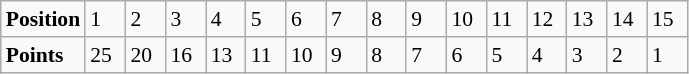<table class="wikitable" style="font-size: 90%;">
<tr>
<td><strong>Position</strong></td>
<td width=20>1</td>
<td width=20>2</td>
<td width=20>3</td>
<td width=20>4</td>
<td width=20>5</td>
<td width=20>6</td>
<td width=20>7</td>
<td width=20>8</td>
<td width=20>9</td>
<td width=20>10</td>
<td width=20>11</td>
<td width=20>12</td>
<td width=20>13</td>
<td width=20>14</td>
<td width=20>15</td>
</tr>
<tr>
<td><strong>Points</strong></td>
<td>25</td>
<td>20</td>
<td>16</td>
<td>13</td>
<td>11</td>
<td>10</td>
<td>9</td>
<td>8</td>
<td>7</td>
<td>6</td>
<td>5</td>
<td>4</td>
<td>3</td>
<td>2</td>
<td>1</td>
</tr>
</table>
